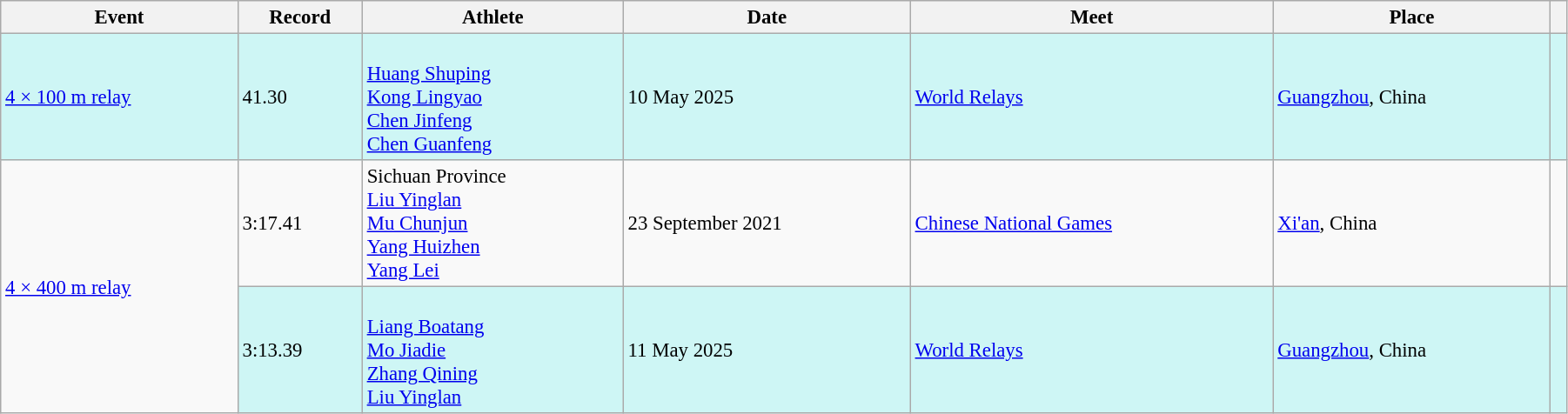<table class="wikitable" style="font-size: 95%; width: 95%;">
<tr>
<th>Event</th>
<th>Record</th>
<th>Athlete</th>
<th>Date</th>
<th>Meet</th>
<th>Place</th>
<th></th>
</tr>
<tr style="background:#CEF6F5;">
<td><a href='#'>4 × 100 m relay</a></td>
<td>41.30</td>
<td><br><a href='#'>Huang Shuping</a><br><a href='#'>Kong Lingyao</a><br><a href='#'>Chen Jinfeng</a><br><a href='#'>Chen Guanfeng</a></td>
<td>10 May 2025</td>
<td><a href='#'>World Relays</a></td>
<td><a href='#'>Guangzhou</a>, China</td>
<td></td>
</tr>
<tr>
<td rowspan=2><a href='#'>4 × 400 m relay</a></td>
<td>3:17.41</td>
<td>Sichuan Province<br><a href='#'>Liu Yinglan</a><br><a href='#'>Mu Chunjun</a><br><a href='#'>Yang Huizhen</a><br><a href='#'>Yang Lei</a></td>
<td>23 September 2021</td>
<td><a href='#'>Chinese National Games</a></td>
<td><a href='#'>Xi'an</a>, China</td>
<td></td>
</tr>
<tr style="background:#CEF6F5;">
<td>3:13.39</td>
<td><br><a href='#'>Liang Boatang</a><br><a href='#'>Mo Jiadie</a><br><a href='#'>Zhang Qining</a><br><a href='#'>Liu Yinglan</a></td>
<td>11 May 2025</td>
<td><a href='#'>World Relays</a></td>
<td><a href='#'>Guangzhou</a>, China</td>
<td></td>
</tr>
</table>
